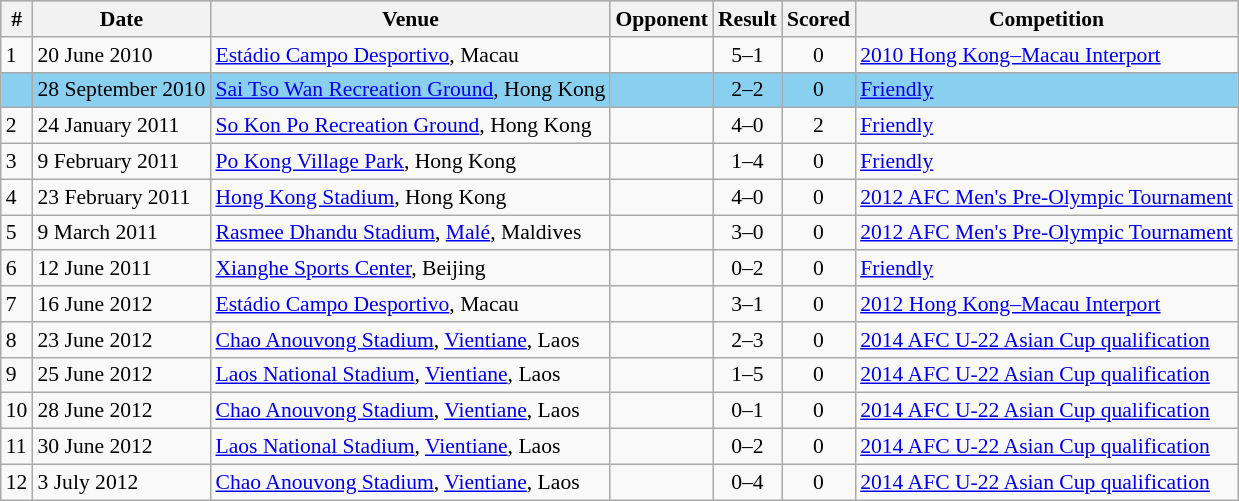<table class="wikitable" style="font-size:90%; text-align: left;">
<tr bgcolor="#CCCCCC" align="center">
<th>#</th>
<th>Date</th>
<th>Venue</th>
<th>Opponent</th>
<th>Result</th>
<th>Scored</th>
<th>Competition</th>
</tr>
<tr>
<td>1</td>
<td>20 June 2010</td>
<td><a href='#'>Estádio Campo Desportivo</a>, Macau</td>
<td></td>
<td align=center>5–1</td>
<td align=center>0</td>
<td><a href='#'>2010 Hong Kong–Macau Interport</a></td>
</tr>
<tr style="background-color:#89CFF0">
<td></td>
<td>28 September 2010</td>
<td><a href='#'>Sai Tso Wan Recreation Ground</a>, Hong Kong</td>
<td></td>
<td align=center>2–2</td>
<td align=center>0</td>
<td><a href='#'>Friendly</a></td>
</tr>
<tr>
<td>2</td>
<td>24 January 2011</td>
<td><a href='#'>So Kon Po Recreation Ground</a>, Hong Kong</td>
<td></td>
<td align=center>4–0</td>
<td align=center>2</td>
<td><a href='#'>Friendly</a></td>
</tr>
<tr>
<td>3</td>
<td>9 February 2011</td>
<td><a href='#'>Po Kong Village Park</a>, Hong Kong</td>
<td></td>
<td align=center>1–4</td>
<td align=center>0</td>
<td><a href='#'>Friendly</a></td>
</tr>
<tr>
<td>4</td>
<td>23 February 2011</td>
<td><a href='#'>Hong Kong Stadium</a>, Hong Kong</td>
<td></td>
<td align=center>4–0</td>
<td align=center>0</td>
<td><a href='#'>2012 AFC Men's Pre-Olympic Tournament</a></td>
</tr>
<tr>
<td>5</td>
<td>9 March 2011</td>
<td><a href='#'>Rasmee Dhandu Stadium</a>, <a href='#'>Malé</a>, Maldives</td>
<td></td>
<td align=center>3–0</td>
<td align=center>0</td>
<td><a href='#'>2012 AFC Men's Pre-Olympic Tournament</a></td>
</tr>
<tr>
<td>6</td>
<td>12 June 2011</td>
<td><a href='#'>Xianghe Sports Center</a>, Beijing</td>
<td></td>
<td align=center>0–2</td>
<td align=center>0</td>
<td><a href='#'>Friendly</a></td>
</tr>
<tr>
<td>7</td>
<td>16 June 2012</td>
<td><a href='#'>Estádio Campo Desportivo</a>, Macau</td>
<td></td>
<td align=center>3–1</td>
<td align=center>0</td>
<td><a href='#'>2012 Hong Kong–Macau Interport</a></td>
</tr>
<tr>
<td>8</td>
<td>23 June 2012</td>
<td><a href='#'>Chao Anouvong Stadium</a>, <a href='#'>Vientiane</a>, Laos</td>
<td></td>
<td align=center>2–3</td>
<td align=center>0</td>
<td><a href='#'>2014 AFC U-22 Asian Cup qualification</a></td>
</tr>
<tr>
<td>9</td>
<td>25 June 2012</td>
<td><a href='#'>Laos National Stadium</a>, <a href='#'>Vientiane</a>, Laos</td>
<td></td>
<td align=center>1–5</td>
<td align=center>0</td>
<td><a href='#'>2014 AFC U-22 Asian Cup qualification</a></td>
</tr>
<tr>
<td>10</td>
<td>28 June 2012</td>
<td><a href='#'>Chao Anouvong Stadium</a>, <a href='#'>Vientiane</a>, Laos</td>
<td></td>
<td align=center>0–1</td>
<td align=center>0</td>
<td><a href='#'>2014 AFC U-22 Asian Cup qualification</a></td>
</tr>
<tr>
<td>11</td>
<td>30 June 2012</td>
<td><a href='#'>Laos National Stadium</a>, <a href='#'>Vientiane</a>, Laos</td>
<td></td>
<td align=center>0–2</td>
<td align=center>0</td>
<td><a href='#'>2014 AFC U-22 Asian Cup qualification</a></td>
</tr>
<tr>
<td>12</td>
<td>3 July 2012</td>
<td><a href='#'>Chao Anouvong Stadium</a>, <a href='#'>Vientiane</a>, Laos</td>
<td></td>
<td align=center>0–4</td>
<td align=center>0</td>
<td><a href='#'>2014 AFC U-22 Asian Cup qualification</a></td>
</tr>
</table>
